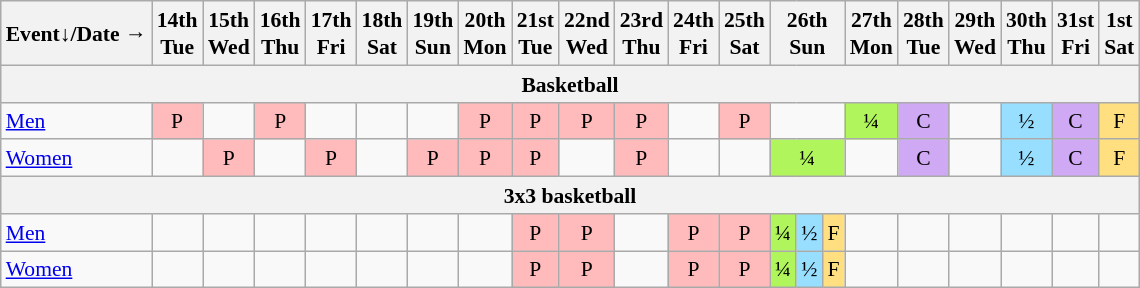<table class="wikitable" style="margin:0.5em auto; font-size:90%; line-height:1.25em; text-align:center;">
<tr>
<th>Event↓/Date →</th>
<th>14th<br>Tue</th>
<th>15th<br>Wed</th>
<th>16th<br>Thu</th>
<th>17th<br>Fri</th>
<th>18th<br>Sat</th>
<th>19th<br>Sun</th>
<th>20th<br>Mon</th>
<th>21st<br>Tue</th>
<th>22nd<br>Wed</th>
<th>23rd<br>Thu</th>
<th>24th<br>Fri</th>
<th>25th<br>Sat</th>
<th colspan=3>26th<br>Sun</th>
<th>27th<br>Mon</th>
<th>28th<br>Tue</th>
<th>29th<br>Wed</th>
<th>30th<br>Thu</th>
<th>31st<br>Fri</th>
<th>1st<br>Sat</th>
</tr>
<tr>
<th colspan=22>Basketball</th>
</tr>
<tr>
<td style="text-align:left;"><a href='#'>Men</a></td>
<td bgcolor="#FFBBBB">P</td>
<td></td>
<td bgcolor="#FFBBBB">P</td>
<td></td>
<td></td>
<td></td>
<td bgcolor="#FFBBBB">P</td>
<td bgcolor="#FFBBBB">P</td>
<td bgcolor="#FFBBBB">P</td>
<td bgcolor="#FFBBBB">P</td>
<td></td>
<td bgcolor="#FFBBBB">P</td>
<td colspan=3></td>
<td bgcolor="#AFF55B">¼</td>
<td bgcolor="#D0A9F5">C</td>
<td></td>
<td bgcolor="#97DEFF">½</td>
<td bgcolor="#D0A9F5">C</td>
<td bgcolor="#FFDF80">F</td>
</tr>
<tr>
<td style="text-align:left;"><a href='#'>Women</a></td>
<td></td>
<td bgcolor="#FFBBBB">P</td>
<td></td>
<td bgcolor="#FFBBBB">P</td>
<td></td>
<td bgcolor="#FFBBBB">P</td>
<td bgcolor="#FFBBBB">P</td>
<td bgcolor="#FFBBBB">P</td>
<td></td>
<td bgcolor="#FFBBBB">P</td>
<td></td>
<td></td>
<td colspan=3 bgcolor="#AFF55B">¼</td>
<td></td>
<td bgcolor="#D0A9F5">C</td>
<td></td>
<td bgcolor="#97DEFF">½</td>
<td bgcolor="#D0A9F5">C</td>
<td bgcolor="#FFDF80">F</td>
</tr>
<tr>
<th colspan=22>3x3 basketball</th>
</tr>
<tr>
<td style="text-align:left;"><a href='#'>Men</a></td>
<td></td>
<td></td>
<td></td>
<td></td>
<td></td>
<td></td>
<td></td>
<td bgcolor="#FFBBBB">P</td>
<td bgcolor="#FFBBBB">P</td>
<td></td>
<td bgcolor="#FFBBBB">P</td>
<td bgcolor="#FFBBBB">P</td>
<td bgcolor="#AFF55B">¼</td>
<td bgcolor="#97DEFF">½</td>
<td bgcolor="#FFDF80">F</td>
<td></td>
<td></td>
<td></td>
<td></td>
<td></td>
<td></td>
</tr>
<tr>
<td style="text-align:left;"><a href='#'>Women</a></td>
<td></td>
<td></td>
<td></td>
<td></td>
<td></td>
<td></td>
<td></td>
<td bgcolor="#FFBBBB">P</td>
<td bgcolor="#FFBBBB">P</td>
<td></td>
<td bgcolor="#FFBBBB">P</td>
<td bgcolor="#FFBBBB">P</td>
<td bgcolor="#AFF55B">¼</td>
<td bgcolor="#97DEFF">½</td>
<td bgcolor="#FFDF80">F</td>
<td></td>
<td></td>
<td></td>
<td></td>
<td></td>
<td></td>
</tr>
</table>
